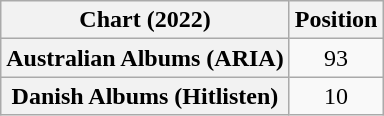<table class="wikitable sortable plainrowheaders" style="text-align:center">
<tr>
<th scope="col">Chart (2022)</th>
<th scope="col">Position</th>
</tr>
<tr>
<th scope="row">Australian Albums (ARIA)</th>
<td>93</td>
</tr>
<tr>
<th scope="row">Danish Albums (Hitlisten)</th>
<td>10</td>
</tr>
</table>
